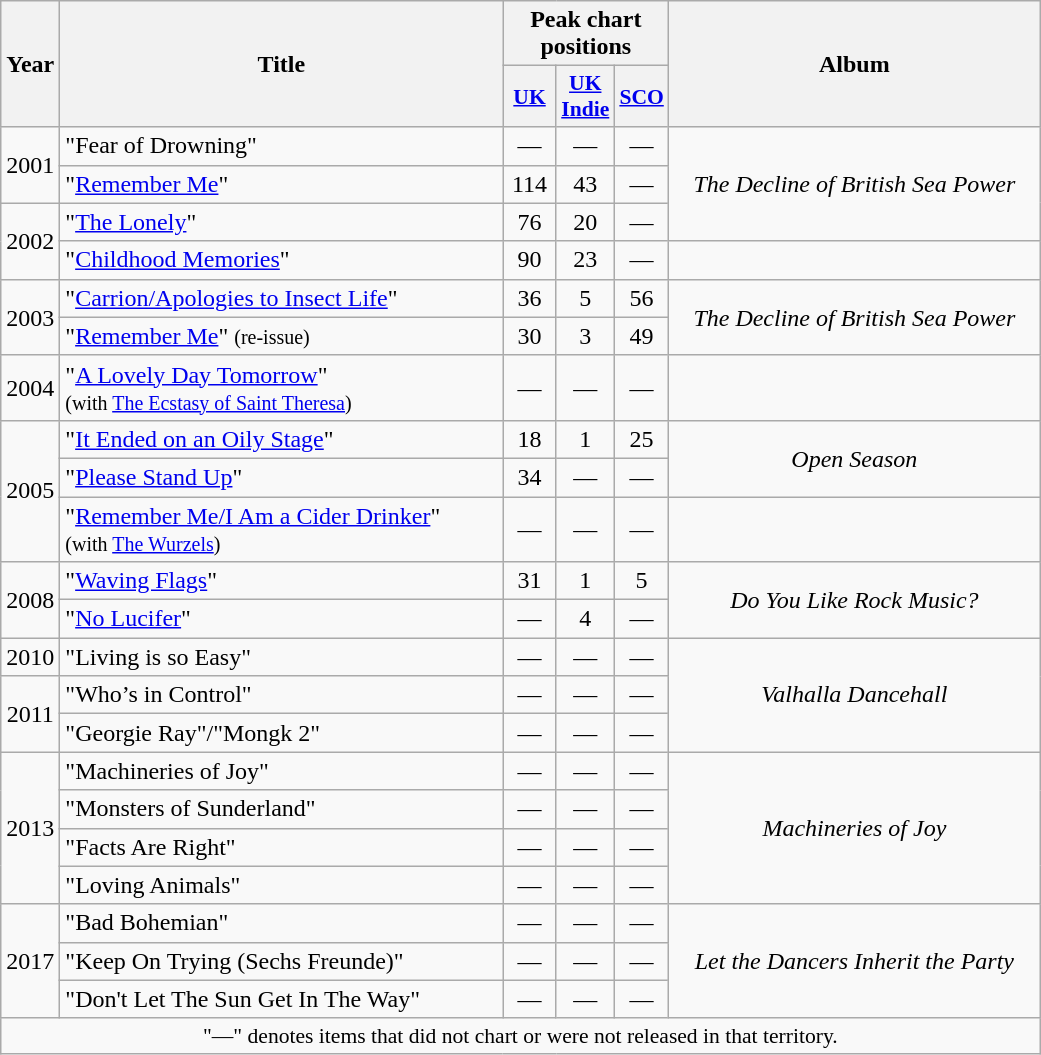<table class="wikitable" style="text-align:center;">
<tr>
<th rowspan="2" style="width:2em;">Year</th>
<th rowspan="2" style="width:18em;">Title</th>
<th colspan="3">Peak chart positions</th>
<th rowspan="2" style="width:15em;">Album</th>
</tr>
<tr>
<th style="width:2em;font-size:90%;"><a href='#'>UK</a><br></th>
<th style="width:2em;font-size:90%;"><a href='#'>UK<br>Indie</a><br></th>
<th style="width:2em;font-size:90%;"><a href='#'>SCO</a><br></th>
</tr>
<tr>
<td rowspan="2">2001</td>
<td style="text-align:left;">"Fear of Drowning"</td>
<td>—</td>
<td>—</td>
<td>—</td>
<td rowspan="3"><em>The Decline of British Sea Power</em></td>
</tr>
<tr>
<td style="text-align:left;">"<a href='#'>Remember Me</a>"</td>
<td>114</td>
<td>43</td>
<td>—</td>
</tr>
<tr>
<td rowspan="2">2002</td>
<td style="text-align:left;">"<a href='#'>The Lonely</a>"</td>
<td>76</td>
<td>20</td>
<td>—</td>
</tr>
<tr>
<td style="text-align:left;">"<a href='#'>Childhood Memories</a>"</td>
<td>90</td>
<td>23</td>
<td>—</td>
<td></td>
</tr>
<tr>
<td rowspan="2">2003</td>
<td style="text-align:left;">"<a href='#'>Carrion/Apologies to Insect Life</a>"</td>
<td>36</td>
<td>5</td>
<td>56</td>
<td rowspan="2"><em>The Decline of British Sea Power</em></td>
</tr>
<tr>
<td style="text-align:left;">"<a href='#'>Remember Me</a>" <small>(re-issue)</small></td>
<td>30</td>
<td>3</td>
<td>49</td>
</tr>
<tr>
<td rowspan="1">2004</td>
<td style="text-align:left;">"<a href='#'>A Lovely Day Tomorrow</a>" <br><small>(with <a href='#'>The Ecstasy of Saint Theresa</a>)</small></td>
<td>—</td>
<td>—</td>
<td>—</td>
<td></td>
</tr>
<tr>
<td rowspan="3">2005</td>
<td style="text-align:left;">"<a href='#'>It Ended on an Oily Stage</a>"</td>
<td>18</td>
<td>1</td>
<td>25</td>
<td rowspan="2"><em>Open Season</em></td>
</tr>
<tr>
<td style="text-align:left;">"<a href='#'>Please Stand Up</a>"</td>
<td>34</td>
<td>—</td>
<td>—</td>
</tr>
<tr>
<td style="text-align:left;">"<a href='#'>Remember Me/I Am a Cider Drinker</a>" <br><small>(with <a href='#'>The Wurzels</a>)</small></td>
<td>—</td>
<td>—</td>
<td>—</td>
<td></td>
</tr>
<tr>
<td rowspan="2">2008</td>
<td style="text-align:left;">"<a href='#'>Waving Flags</a>"</td>
<td>31</td>
<td>1</td>
<td>5</td>
<td rowspan="2"><em>Do You Like Rock Music?</em></td>
</tr>
<tr>
<td style="text-align:left;">"<a href='#'>No Lucifer</a>"</td>
<td>—</td>
<td>4</td>
<td>—</td>
</tr>
<tr>
<td>2010</td>
<td style="text-align:left;">"Living is so Easy"</td>
<td>—</td>
<td>—</td>
<td>—</td>
<td rowspan="3"><em>Valhalla Dancehall</em></td>
</tr>
<tr>
<td rowspan="2">2011</td>
<td style="text-align:left;">"Who’s in Control"</td>
<td>—</td>
<td>—</td>
<td>—</td>
</tr>
<tr>
<td style="text-align:left;">"Georgie Ray"/"Mongk 2"</td>
<td>—</td>
<td>—</td>
<td>—</td>
</tr>
<tr>
<td rowspan="4">2013</td>
<td style="text-align:left;">"Machineries of Joy"</td>
<td>—</td>
<td>—</td>
<td>—</td>
<td rowspan="4"><em>Machineries of Joy</em></td>
</tr>
<tr>
<td style="text-align:left;">"Monsters of Sunderland"</td>
<td>—</td>
<td>—</td>
<td>—</td>
</tr>
<tr>
<td style="text-align:left;">"Facts Are Right"</td>
<td>—</td>
<td>—</td>
<td>—</td>
</tr>
<tr>
<td style="text-align:left;">"Loving Animals"</td>
<td>—</td>
<td>—</td>
<td>—</td>
</tr>
<tr>
<td rowspan="3">2017</td>
<td style="text-align:left;">"Bad Bohemian"</td>
<td>—</td>
<td>—</td>
<td>—</td>
<td rowspan="3"><em>Let the Dancers Inherit the Party</em></td>
</tr>
<tr>
<td style="text-align:left;">"Keep On Trying (Sechs Freunde)"</td>
<td>—</td>
<td>—</td>
<td>—</td>
</tr>
<tr>
<td style="text-align:left;">"Don't Let The Sun Get In The Way"</td>
<td>—</td>
<td>—</td>
<td>—</td>
</tr>
<tr>
<td colspan="15" style="font-size:90%">"—" denotes items that did not chart or were not released in that territory.</td>
</tr>
</table>
